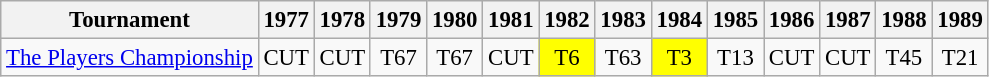<table class="wikitable" style="font-size:95%;text-align:center;">
<tr>
<th>Tournament</th>
<th>1977</th>
<th>1978</th>
<th>1979</th>
<th>1980</th>
<th>1981</th>
<th>1982</th>
<th>1983</th>
<th>1984</th>
<th>1985</th>
<th>1986</th>
<th>1987</th>
<th>1988</th>
<th>1989</th>
</tr>
<tr>
<td align=left><a href='#'>The Players Championship</a></td>
<td>CUT</td>
<td>CUT</td>
<td>T67</td>
<td>T67</td>
<td>CUT</td>
<td style="background:yellow;">T6</td>
<td>T63</td>
<td style="background:yellow;">T3</td>
<td>T13</td>
<td>CUT</td>
<td>CUT</td>
<td>T45</td>
<td>T21</td>
</tr>
</table>
